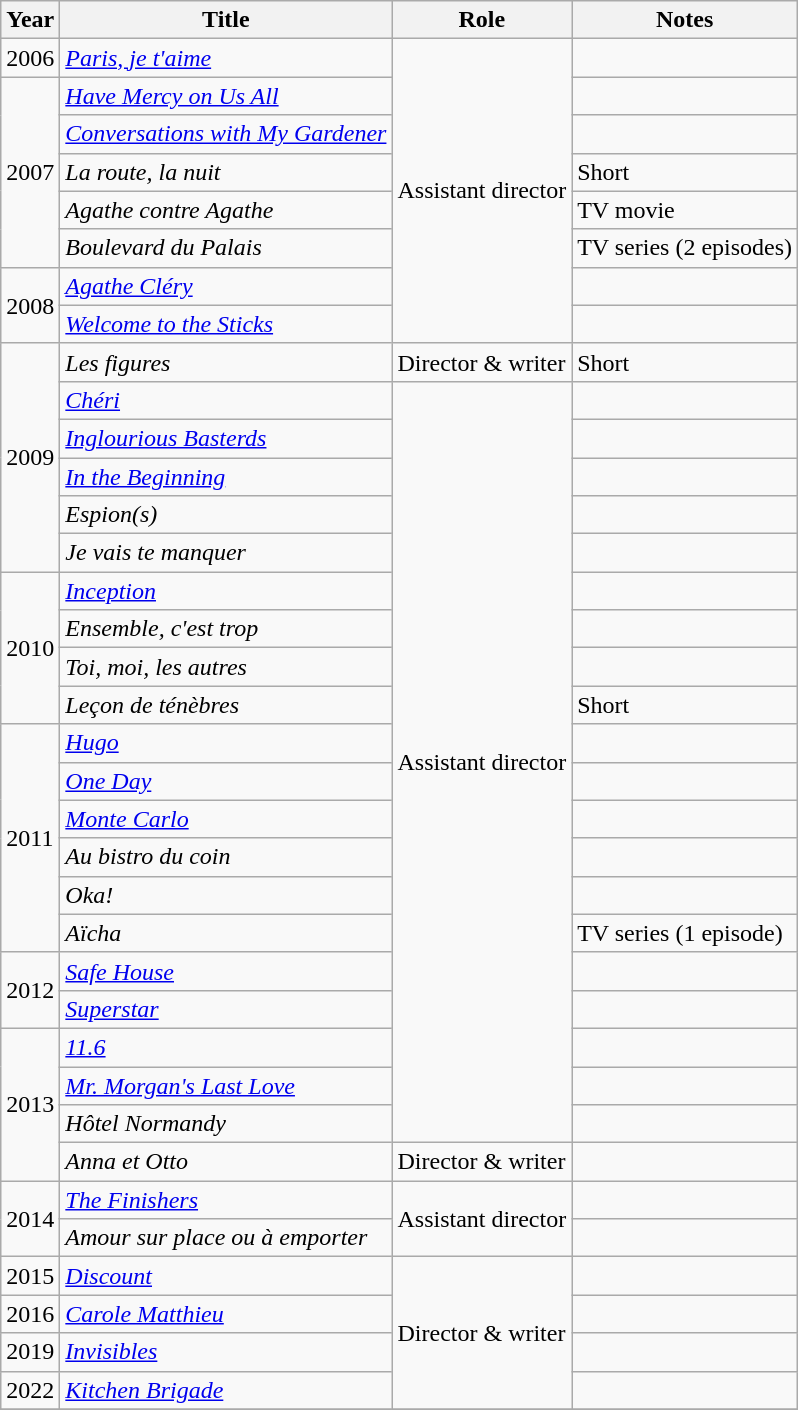<table class="wikitable">
<tr>
<th>Year</th>
<th>Title</th>
<th>Role</th>
<th>Notes</th>
</tr>
<tr>
<td>2006</td>
<td><em><a href='#'>Paris, je t'aime</a></em></td>
<td rowspan=8>Assistant director</td>
<td></td>
</tr>
<tr>
<td rowspan=5>2007</td>
<td><em><a href='#'>Have Mercy on Us All</a></em></td>
<td></td>
</tr>
<tr>
<td><em><a href='#'>Conversations with My Gardener</a></em></td>
<td></td>
</tr>
<tr>
<td><em>La route, la nuit</em></td>
<td>Short</td>
</tr>
<tr>
<td><em>Agathe contre Agathe</em></td>
<td>TV movie</td>
</tr>
<tr>
<td><em>Boulevard du Palais</em></td>
<td>TV series (2 episodes)</td>
</tr>
<tr>
<td rowspan=2>2008</td>
<td><em><a href='#'>Agathe Cléry</a></em></td>
<td></td>
</tr>
<tr>
<td><em><a href='#'>Welcome to the Sticks</a></em></td>
<td></td>
</tr>
<tr>
<td rowspan=6>2009</td>
<td><em>Les figures</em></td>
<td>Director & writer</td>
<td>Short</td>
</tr>
<tr>
<td><em><a href='#'>Chéri</a></em></td>
<td rowspan=20>Assistant director</td>
<td></td>
</tr>
<tr>
<td><em><a href='#'>Inglourious Basterds</a></em></td>
<td></td>
</tr>
<tr>
<td><em><a href='#'>In the Beginning</a></em></td>
<td></td>
</tr>
<tr>
<td><em>Espion(s)</em></td>
<td></td>
</tr>
<tr>
<td><em>Je vais te manquer</em></td>
<td></td>
</tr>
<tr>
<td rowspan=4>2010</td>
<td><em><a href='#'>Inception</a></em></td>
<td></td>
</tr>
<tr>
<td><em>Ensemble, c'est trop</em></td>
<td></td>
</tr>
<tr>
<td><em>Toi, moi, les autres</em></td>
<td></td>
</tr>
<tr>
<td><em>Leçon de ténèbres</em></td>
<td>Short</td>
</tr>
<tr>
<td rowspan=6>2011</td>
<td><em><a href='#'>Hugo</a></em></td>
<td></td>
</tr>
<tr>
<td><em><a href='#'>One Day</a></em></td>
<td></td>
</tr>
<tr>
<td><em><a href='#'>Monte Carlo</a></em></td>
<td></td>
</tr>
<tr>
<td><em>Au bistro du coin</em></td>
<td></td>
</tr>
<tr>
<td><em>Oka!</em></td>
<td></td>
</tr>
<tr>
<td><em>Aïcha</em></td>
<td>TV series (1 episode)</td>
</tr>
<tr>
<td rowspan=2>2012</td>
<td><em><a href='#'>Safe House</a></em></td>
<td></td>
</tr>
<tr>
<td><em><a href='#'>Superstar</a></em></td>
<td></td>
</tr>
<tr>
<td rowspan=4>2013</td>
<td><em><a href='#'>11.6</a></em></td>
<td></td>
</tr>
<tr>
<td><em><a href='#'>Mr. Morgan's Last Love</a></em></td>
<td></td>
</tr>
<tr>
<td><em>Hôtel Normandy</em></td>
<td></td>
</tr>
<tr>
<td><em>Anna et Otto</em></td>
<td rowspan=1>Director & writer</td>
<td></td>
</tr>
<tr>
<td rowspan=2>2014</td>
<td><em><a href='#'>The Finishers</a></em></td>
<td rowspan=2>Assistant director</td>
<td></td>
</tr>
<tr>
<td><em>Amour sur place ou à emporter</em></td>
<td></td>
</tr>
<tr>
<td>2015</td>
<td><em><a href='#'>Discount</a></em></td>
<td rowspan=4>Director & writer</td>
<td></td>
</tr>
<tr>
<td>2016</td>
<td><em><a href='#'>Carole Matthieu</a></em></td>
<td></td>
</tr>
<tr>
<td>2019</td>
<td><em><a href='#'>Invisibles</a></em></td>
<td></td>
</tr>
<tr>
<td>2022</td>
<td><a href='#'><em>Kitchen Brigade</em></a></td>
<td></td>
</tr>
<tr>
</tr>
</table>
